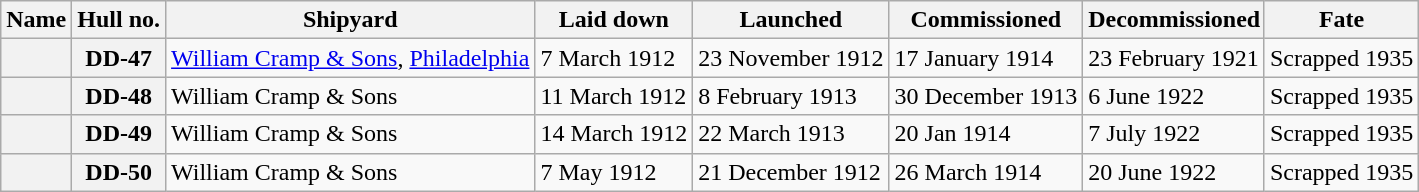<table class="wikitable sortable plainrowheaders">
<tr>
<th scope="col">Name</th>
<th scope="col">Hull no.</th>
<th scope="col" style="max-width: 9em;">Shipyard</th>
<th scope="col" style="max-width: 6em;">Laid down</th>
<th scope="col" style="max-width: 6em;">Launched</th>
<th scope="col" style="max-width: 6em;">Commissioned</th>
<th scope="col" style="max-width: 6em;">Decommissioned</th>
<th scope="col">Fate</th>
</tr>
<tr>
<th scope="row"></th>
<th scope="row">DD-47</th>
<td><a href='#'>William Cramp & Sons</a>, <a href='#'>Philadelphia</a></td>
<td>7 March 1912</td>
<td>23 November 1912</td>
<td>17 January 1914</td>
<td>23 February 1921</td>
<td data-sort-value="1935">Scrapped 1935</td>
</tr>
<tr>
<th scope="row"></th>
<th scope="row">DD-48</th>
<td>William Cramp & Sons</td>
<td>11 March 1912</td>
<td>8 February 1913</td>
<td>30 December 1913</td>
<td>6 June 1922</td>
<td data-sort-value="1935">Scrapped 1935</td>
</tr>
<tr>
<th scope="row"></th>
<th scope="row">DD-49</th>
<td>William Cramp & Sons</td>
<td>14 March 1912</td>
<td>22 March 1913</td>
<td>20 Jan 1914</td>
<td>7 July 1922</td>
<td data-sort-value="1935">Scrapped 1935</td>
</tr>
<tr>
<th scope="row"></th>
<th scope="row">DD-50</th>
<td>William Cramp & Sons</td>
<td>7 May 1912</td>
<td>21 December 1912</td>
<td>26 March 1914</td>
<td>20 June 1922</td>
<td data-sort-value="1935">Scrapped 1935</td>
</tr>
</table>
